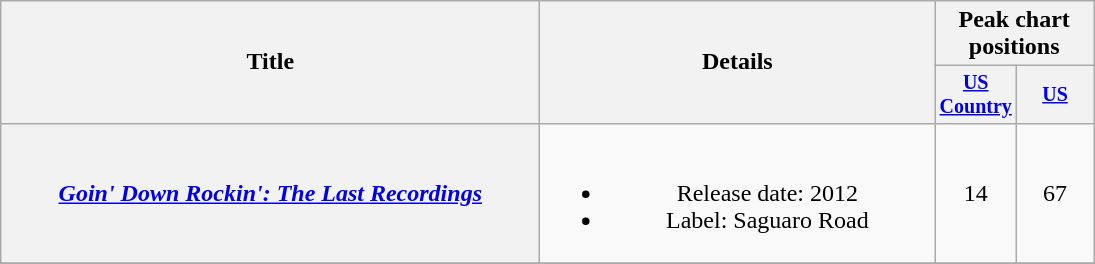<table class="wikitable plainrowheaders" style="text-align:center;">
<tr>
<th rowspan="2" style="width:22em;">Title</th>
<th rowspan="2" style="width:16em;">Details</th>
<th colspan="2">Peak chart<br>positions</th>
</tr>
<tr style="font-size:smaller;">
<th width="45"><a href='#'>US Country</a></th>
<th width="45"><a href='#'>US</a></th>
</tr>
<tr>
<th scope="row"><em><a href='#'>Goin' Down Rockin': The Last Recordings</a></em></th>
<td><br><ul><li>Release date: 2012</li><li>Label: Saguaro Road</li></ul></td>
<td>14</td>
<td>67</td>
</tr>
<tr>
</tr>
</table>
